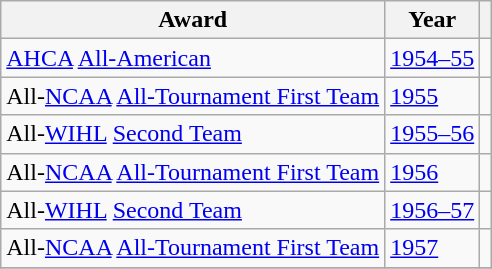<table class="wikitable">
<tr>
<th>Award</th>
<th>Year</th>
<th></th>
</tr>
<tr>
<td><a href='#'>AHCA</a> <a href='#'>All-American</a></td>
<td><a href='#'>1954–55</a></td>
<td></td>
</tr>
<tr>
<td>All-<a href='#'>NCAA</a> <a href='#'>All-Tournament First Team</a></td>
<td><a href='#'>1955</a></td>
<td></td>
</tr>
<tr>
<td>All-<a href='#'>WIHL</a> <a href='#'>Second Team</a></td>
<td><a href='#'>1955–56</a></td>
<td></td>
</tr>
<tr>
<td>All-<a href='#'>NCAA</a> <a href='#'>All-Tournament First Team</a></td>
<td><a href='#'>1956</a></td>
<td></td>
</tr>
<tr>
<td>All-<a href='#'>WIHL</a> <a href='#'>Second Team</a></td>
<td><a href='#'>1956–57</a></td>
<td></td>
</tr>
<tr>
<td>All-<a href='#'>NCAA</a> <a href='#'>All-Tournament First Team</a></td>
<td><a href='#'>1957</a></td>
<td></td>
</tr>
<tr>
</tr>
</table>
